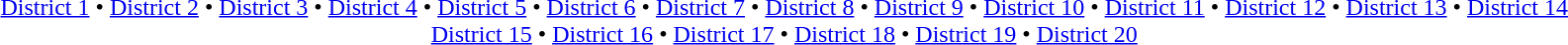<table id=toc class=toc summary=Contents>
<tr>
<td style="text-align:center;"><br><a href='#'>District 1</a> • <a href='#'>District 2</a> • <a href='#'>District 3</a> • <a href='#'>District 4</a> • <a href='#'>District 5</a> • <a href='#'>District 6</a> • <a href='#'>District 7</a> • <a href='#'>District 8</a> • <a href='#'>District 9</a> • <a href='#'>District 10</a> • <a href='#'>District 11</a> • <a href='#'>District 12</a> • <a href='#'>District 13</a> • <a href='#'>District 14</a><br><a href='#'>District 15</a> • <a href='#'>District 16</a> • <a href='#'>District 17</a> • <a href='#'>District 18</a> • <a href='#'>District 19</a> • <a href='#'>District 20</a></td>
</tr>
</table>
